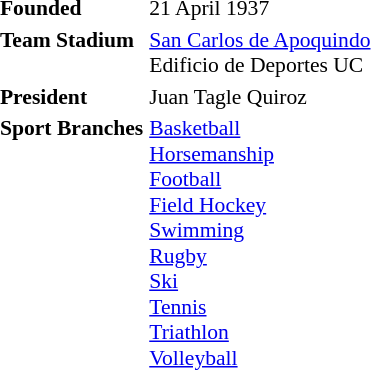<table style="float:right; font-size:90%; margin:0 0 0.5em 1em;" class="toccolours">
<tr>
</tr>
<tr style="vertical-align:top;">
<td><strong>Founded</strong></td>
<td>21 April 1937</td>
</tr>
<tr style="vertical-align:top;">
<td><strong>Team Stadium</strong></td>
<td><a href='#'>San Carlos de Apoquindo</a><br>Edificio de Deportes UC</td>
</tr>
<tr style="vertical-align:top;">
<td><strong>President</strong></td>
<td>Juan Tagle Quiroz</td>
</tr>
<tr style="vertical-align:top;">
<td><strong>Sport Branches</strong></td>
<td><a href='#'>Basketball</a><br><a href='#'>Horsemanship</a><br><a href='#'>Football</a><br><a href='#'>Field Hockey</a><br><a href='#'>Swimming</a><br><a href='#'>Rugby</a><br><a href='#'>Ski</a><br><a href='#'>Tennis</a><br><a href='#'>Triathlon</a><br><a href='#'>Volleyball</a></td>
</tr>
</table>
